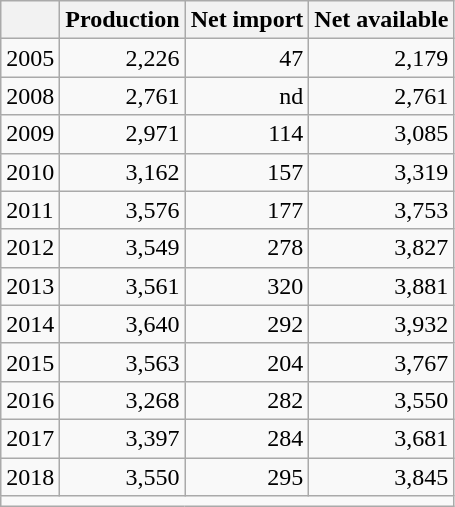<table class="wikitable" style="text-align:right;">
<tr>
<th></th>
<th>Production</th>
<th>Net import</th>
<th>Net available</th>
</tr>
<tr>
<td align="left">2005</td>
<td>2,226</td>
<td>47</td>
<td>2,179</td>
</tr>
<tr>
<td align="left">2008</td>
<td>2,761</td>
<td>nd</td>
<td>2,761</td>
</tr>
<tr>
<td align="left">2009</td>
<td>2,971</td>
<td>114</td>
<td>3,085</td>
</tr>
<tr>
<td align="left">2010</td>
<td>3,162</td>
<td>157</td>
<td>3,319</td>
</tr>
<tr>
<td align="left">2011</td>
<td>3,576</td>
<td>177</td>
<td>3,753</td>
</tr>
<tr>
<td align="left">2012</td>
<td>3,549</td>
<td>278</td>
<td>3,827</td>
</tr>
<tr>
<td align="left">2013</td>
<td>3,561</td>
<td>320</td>
<td>3,881</td>
</tr>
<tr>
<td align="left">2014</td>
<td>3,640</td>
<td>292</td>
<td>3,932</td>
</tr>
<tr>
<td align="left">2015</td>
<td>3,563</td>
<td>204</td>
<td>3,767</td>
</tr>
<tr>
<td align="left">2016</td>
<td>3,268</td>
<td>282</td>
<td>3,550</td>
</tr>
<tr>
<td align="left">2017</td>
<td>3,397</td>
<td>284</td>
<td>3,681</td>
</tr>
<tr>
<td align="left">2018</td>
<td>3,550</td>
<td>295</td>
<td>3,845</td>
</tr>
<tr>
<td align="left" colspan=4></td>
</tr>
</table>
